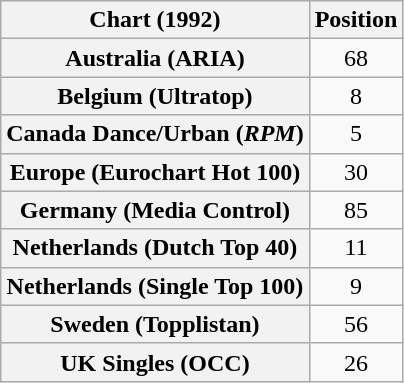<table class="wikitable sortable plainrowheaders" style="text-align:center">
<tr>
<th>Chart (1992)</th>
<th>Position</th>
</tr>
<tr>
<th scope="row">Australia (ARIA)</th>
<td>68</td>
</tr>
<tr>
<th scope="row">Belgium (Ultratop)</th>
<td>8</td>
</tr>
<tr>
<th scope="row">Canada Dance/Urban (<em>RPM</em>)</th>
<td>5</td>
</tr>
<tr>
<th scope="row">Europe (Eurochart Hot 100)</th>
<td>30</td>
</tr>
<tr>
<th scope="row">Germany (Media Control)</th>
<td>85</td>
</tr>
<tr>
<th scope="row">Netherlands (Dutch Top 40)</th>
<td>11</td>
</tr>
<tr>
<th scope="row">Netherlands (Single Top 100)</th>
<td>9</td>
</tr>
<tr>
<th scope="row">Sweden (Topplistan)</th>
<td>56</td>
</tr>
<tr>
<th scope="row">UK Singles (OCC)</th>
<td>26</td>
</tr>
</table>
